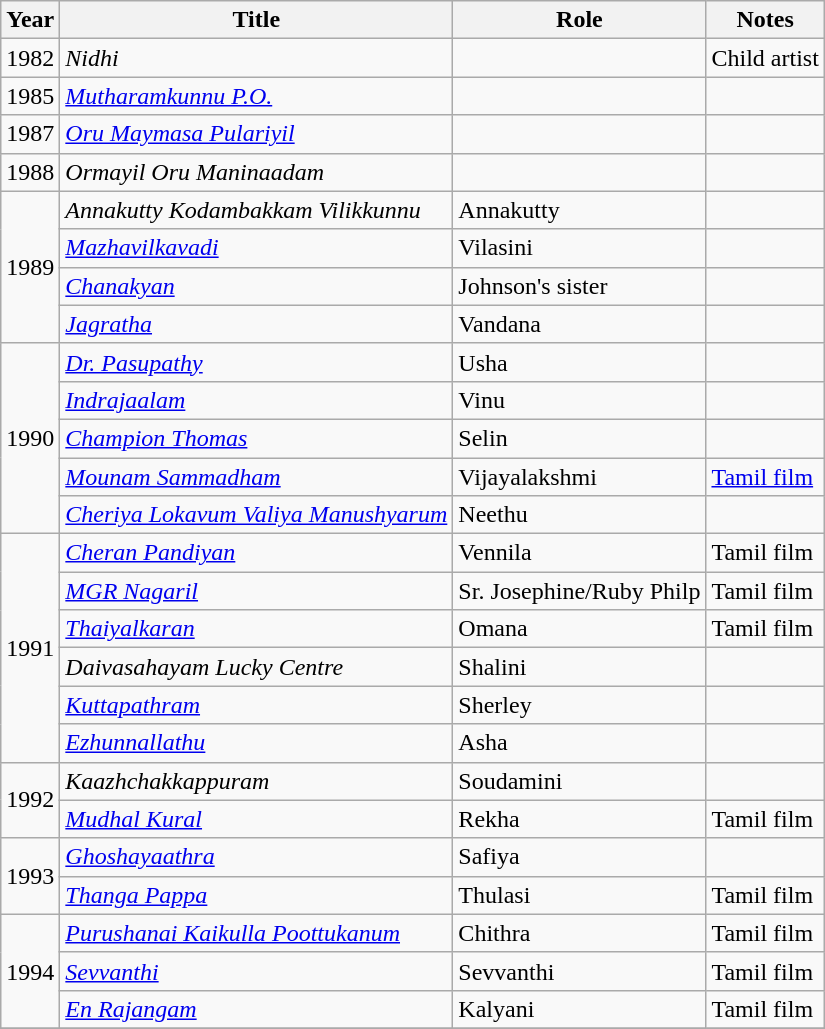<table class="wikitable sortable">
<tr>
<th>Year</th>
<th>Title</th>
<th>Role</th>
<th class="unsortable">Notes</th>
</tr>
<tr>
<td>1982</td>
<td><em>Nidhi</em></td>
<td></td>
<td>Child artist</td>
</tr>
<tr>
<td>1985</td>
<td><em><a href='#'>Mutharamkunnu P.O.</a></em></td>
<td></td>
<td></td>
</tr>
<tr>
<td>1987</td>
<td><em><a href='#'>Oru Maymasa Pulariyil</a></em></td>
<td></td>
<td></td>
</tr>
<tr>
<td>1988</td>
<td><em>Ormayil Oru Maninaadam</em></td>
<td></td>
<td></td>
</tr>
<tr>
<td rowspan=4>1989</td>
<td><em>Annakutty Kodambakkam Vilikkunnu</em></td>
<td>Annakutty</td>
<td></td>
</tr>
<tr>
<td><em><a href='#'>Mazhavilkavadi</a></em></td>
<td>Vilasini</td>
<td></td>
</tr>
<tr>
<td><em><a href='#'>Chanakyan</a></em></td>
<td>Johnson's sister</td>
<td></td>
</tr>
<tr>
<td><em><a href='#'>Jagratha</a></em></td>
<td>Vandana</td>
<td></td>
</tr>
<tr>
<td rowspan=5>1990</td>
<td><em><a href='#'>Dr. Pasupathy</a></em></td>
<td>Usha</td>
<td></td>
</tr>
<tr>
<td><em><a href='#'>Indrajaalam</a></em></td>
<td>Vinu</td>
<td></td>
</tr>
<tr>
<td><em><a href='#'>Champion Thomas</a></em></td>
<td>Selin</td>
<td></td>
</tr>
<tr>
<td><em><a href='#'>Mounam Sammadham</a></em></td>
<td>Vijayalakshmi</td>
<td><a href='#'>Tamil film</a></td>
</tr>
<tr>
<td><em><a href='#'>Cheriya Lokavum Valiya Manushyarum</a></em></td>
<td>Neethu</td>
<td></td>
</tr>
<tr>
<td rowspan=6>1991</td>
<td><em><a href='#'>Cheran Pandiyan</a></em></td>
<td>Vennila</td>
<td>Tamil film</td>
</tr>
<tr>
<td><em><a href='#'>MGR Nagaril</a></em></td>
<td>Sr. Josephine/Ruby Philp</td>
<td>Tamil film</td>
</tr>
<tr>
<td><em><a href='#'>Thaiyalkaran</a></em></td>
<td>Omana</td>
<td>Tamil film</td>
</tr>
<tr>
<td><em>Daivasahayam Lucky Centre</em></td>
<td>Shalini</td>
<td></td>
</tr>
<tr>
<td><em><a href='#'>Kuttapathram</a></em></td>
<td>Sherley</td>
<td></td>
</tr>
<tr>
<td><em><a href='#'>Ezhunnallathu</a></em></td>
<td>Asha</td>
<td></td>
</tr>
<tr>
<td rowspan=2>1992</td>
<td><em>Kaazhchakkappuram</em></td>
<td>Soudamini</td>
<td></td>
</tr>
<tr>
<td><em><a href='#'>Mudhal Kural</a></em></td>
<td>Rekha</td>
<td>Tamil film</td>
</tr>
<tr>
<td rowspan=2>1993</td>
<td><em><a href='#'>Ghoshayaathra</a></em></td>
<td>Safiya</td>
<td></td>
</tr>
<tr>
<td><em><a href='#'>Thanga Pappa</a></em></td>
<td>Thulasi</td>
<td>Tamil film</td>
</tr>
<tr>
<td rowspan=3>1994</td>
<td><em><a href='#'>Purushanai Kaikulla Poottukanum</a></em></td>
<td>Chithra</td>
<td>Tamil film</td>
</tr>
<tr>
<td><em><a href='#'>Sevvanthi</a></em></td>
<td>Sevvanthi</td>
<td>Tamil film</td>
</tr>
<tr>
<td><em><a href='#'>En Rajangam</a></em></td>
<td>Kalyani</td>
<td>Tamil film</td>
</tr>
<tr>
</tr>
</table>
